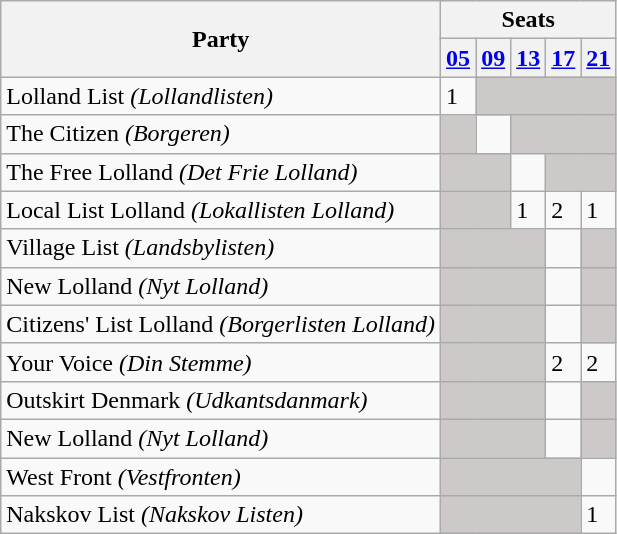<table class="wikitable">
<tr>
<th rowspan=2>Party</th>
<th colspan=11>Seats</th>
</tr>
<tr>
<th><a href='#'>05</a></th>
<th><a href='#'>09</a></th>
<th><a href='#'>13</a></th>
<th><a href='#'>17</a></th>
<th><a href='#'>21</a></th>
</tr>
<tr>
<td>Lolland List <em>(Lollandlisten)</em></td>
<td>1</td>
<td style="background:#CDC9C9;" colspan=4></td>
</tr>
<tr>
<td>The Citizen <em>(Borgeren)</em></td>
<td style="background:#CDC9C9;"></td>
<td></td>
<td style="background:#CDC9C9;" colspan=3></td>
</tr>
<tr>
<td>The Free Lolland <em>(Det Frie Lolland)</em></td>
<td style="background:#CDC9C9;" colspan=2></td>
<td></td>
<td style="background:#CDC9C9;" colspan=2></td>
</tr>
<tr>
<td>Local List Lolland <em>(Lokallisten Lolland)</em></td>
<td style="background:#CDC9C9;" colspan=2></td>
<td>1</td>
<td>2</td>
<td>1</td>
</tr>
<tr>
<td>Village List <em>(Landsbylisten)</em></td>
<td style="background:#CDC9C9;" colspan=3></td>
<td></td>
<td style="background:#CDC9C9;"></td>
</tr>
<tr>
<td>New Lolland <em>(Nyt Lolland)</em></td>
<td style="background:#CDC9C9;" colspan=3></td>
<td></td>
<td style="background:#CDC9C9;"></td>
</tr>
<tr>
<td>Citizens' List Lolland <em>(Borgerlisten Lolland)</em></td>
<td style="background:#CDC9C9;" colspan=3></td>
<td></td>
<td style="background:#CDC9C9;"></td>
</tr>
<tr>
<td>Your Voice <em>(Din Stemme)</em></td>
<td style="background:#CDC9C9;" colspan="3"></td>
<td>2</td>
<td>2</td>
</tr>
<tr>
<td>Outskirt Denmark <em>(Udkantsdanmark)</em></td>
<td style="background:#CDC9C9;" colspan=3></td>
<td></td>
<td style="background:#CDC9C9;"></td>
</tr>
<tr>
<td>New Lolland <em>(Nyt Lolland)</em></td>
<td style="background:#CDC9C9;" colspan=3></td>
<td></td>
<td style="background:#CDC9C9;"></td>
</tr>
<tr>
<td>West Front <em>(Vestfronten)</em></td>
<td style="background:#CDC9C9;" colspan=4></td>
<td></td>
</tr>
<tr>
<td>Nakskov List <em>(Nakskov Listen)</em></td>
<td style="background:#CDC9C9;" colspan=4></td>
<td>1</td>
</tr>
</table>
